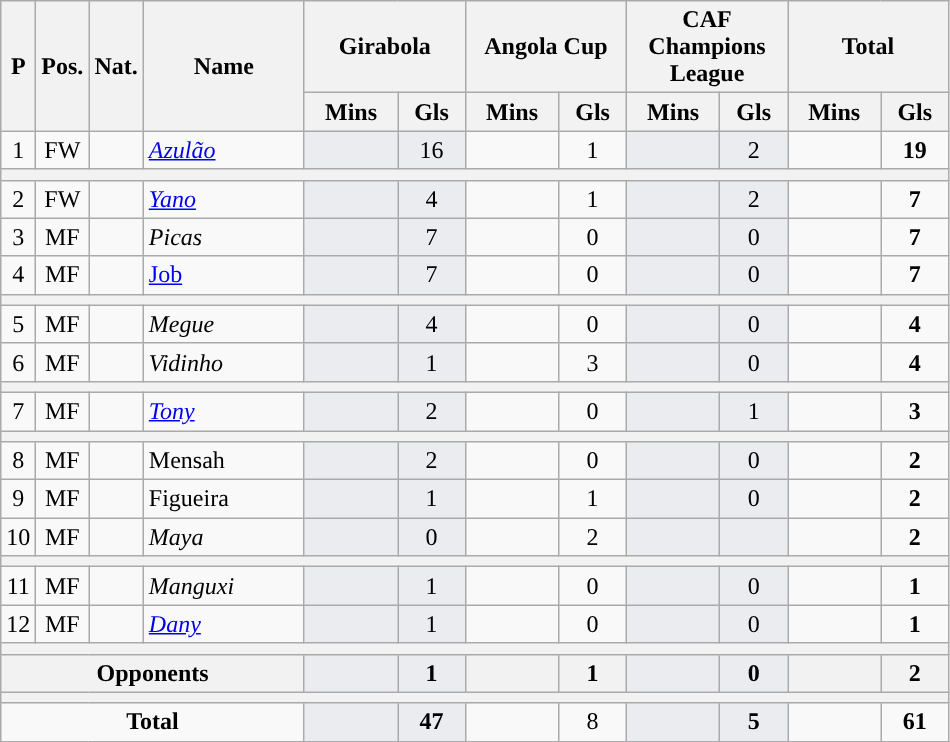<table class="wikitable sortable" style="text-align:center">
<tr>
<th style="text-align:center;" rowspan="2">P</th>
<th style="text-align:center;" rowspan="2">Pos.</th>
<th style="text-align:center;" rowspan="2">Nat.</th>
<th style="text-align:center; width:100px;" rowspan="2">Name</th>
<th style="text-align:center; width:100px;" colspan="2">Girabola</th>
<th style="text-align:center; width:100px;" colspan="2">Angola Cup</th>
<th style="text-align:center; width:100px;" colspan="2">CAF Champions League</th>
<th style="text-align:center; width:100px;" colspan="2">Total</th>
</tr>
<tr>
<th style="text-align:center;">Mins</th>
<th style="text-align:center;">Gls</th>
<th style="text-align:center;">Mins</th>
<th style="text-align:center;">Gls</th>
<th style="text-align:center;">Mins</th>
<th style="text-align:center;">Gls</th>
<th style="text-align:center;">Mins</th>
<th style="text-align:center;">Gls</th>
</tr>
<tr>
<td>1</td>
<td>FW</td>
<td></td>
<td align=left><em><a href='#'>Azulão</a></em></td>
<td style="background:#eaecf0;"><em></em></td>
<td style="background:#eaecf0;">16</td>
<td><em></em></td>
<td>1</td>
<td style="background:#eaecf0;"><em></em></td>
<td style="background:#eaecf0;">2</td>
<td><strong><em></em></strong></td>
<td><strong>19</strong></td>
</tr>
<tr>
<th colspan=14></th>
</tr>
<tr>
<td>2</td>
<td>FW</td>
<td></td>
<td align=left><em><a href='#'>Yano</a></em></td>
<td style="background:#eaecf0;"><em></em></td>
<td style="background:#eaecf0;">4</td>
<td><em></em></td>
<td>1</td>
<td style="background:#eaecf0;"><em></em></td>
<td style="background:#eaecf0;">2</td>
<td><strong><em></em></strong></td>
<td><strong>7</strong></td>
</tr>
<tr>
<td>3</td>
<td>MF</td>
<td></td>
<td align=left><em>Picas</em></td>
<td style="background:#eaecf0;"><em></em></td>
<td style="background:#eaecf0;">7</td>
<td><em></em></td>
<td>0</td>
<td style="background:#eaecf0;"><em></em></td>
<td style="background:#eaecf0;">0</td>
<td><strong><em></em></strong></td>
<td><strong>7</strong></td>
</tr>
<tr>
<td>4</td>
<td>MF</td>
<td></td>
<td align=left><a href='#'>Job</a></td>
<td style="background:#eaecf0;"><em></em></td>
<td style="background:#eaecf0;">7</td>
<td><em></em></td>
<td>0</td>
<td style="background:#eaecf0;"><em></em></td>
<td style="background:#eaecf0;">0</td>
<td><strong><em></em></strong></td>
<td><strong>7</strong></td>
</tr>
<tr>
<th colspan=14></th>
</tr>
<tr>
<td>5</td>
<td>MF</td>
<td></td>
<td align=left><em>Megue</em></td>
<td style="background:#eaecf0;"><em></em></td>
<td style="background:#eaecf0;">4</td>
<td><em></em></td>
<td>0</td>
<td style="background:#eaecf0;"><em></em></td>
<td style="background:#eaecf0;">0</td>
<td><strong><em></em></strong></td>
<td><strong>4</strong></td>
</tr>
<tr>
<td>6</td>
<td>MF</td>
<td></td>
<td align=left><em>Vidinho</em></td>
<td style="background:#eaecf0;"><em></em></td>
<td style="background:#eaecf0;">1</td>
<td><em></em></td>
<td>3</td>
<td style="background:#eaecf0;"><em></em></td>
<td style="background:#eaecf0;">0</td>
<td><strong><em></em></strong></td>
<td><strong>4</strong></td>
</tr>
<tr>
<th colspan=14></th>
</tr>
<tr>
<td>7</td>
<td>MF</td>
<td></td>
<td align=left><em><a href='#'>Tony</a></em></td>
<td style="background:#eaecf0;"><em></em></td>
<td style="background:#eaecf0;">2</td>
<td><em></em></td>
<td>0</td>
<td style="background:#eaecf0;"><em></em></td>
<td style="background:#eaecf0;">1</td>
<td><strong><em></em></strong></td>
<td><strong>3</strong></td>
</tr>
<tr>
<th colspan=14></th>
</tr>
<tr>
<td>8</td>
<td>MF</td>
<td></td>
<td align=left>Mensah</td>
<td style="background:#eaecf0;"><em></em></td>
<td style="background:#eaecf0;">2</td>
<td><em></em></td>
<td>0</td>
<td style="background:#eaecf0;"><em></em></td>
<td style="background:#eaecf0;">0</td>
<td><strong><em></em></strong></td>
<td><strong>2</strong></td>
</tr>
<tr>
<td>9</td>
<td>MF</td>
<td></td>
<td align=left>Figueira</td>
<td style="background:#eaecf0;"><em></em></td>
<td style="background:#eaecf0;">1</td>
<td><em></em></td>
<td>1</td>
<td style="background:#eaecf0;"><em></em></td>
<td style="background:#eaecf0;">0</td>
<td><strong><em></em></strong></td>
<td><strong>2</strong></td>
</tr>
<tr>
<td>10</td>
<td>MF</td>
<td></td>
<td align=left><em>Maya</em></td>
<td style="background:#eaecf0;"><em></em></td>
<td style="background:#eaecf0;">0</td>
<td><em></em></td>
<td>2</td>
<td style="background:#eaecf0;"></td>
<td style="background:#eaecf0;"></td>
<td><strong><em></em></strong></td>
<td><strong>2</strong></td>
</tr>
<tr>
<th colspan=14></th>
</tr>
<tr>
<td>11</td>
<td>MF</td>
<td></td>
<td align=left><em>Manguxi</em></td>
<td style="background:#eaecf0;"><em></em></td>
<td style="background:#eaecf0;">1</td>
<td><em></em></td>
<td>0</td>
<td style="background:#eaecf0;"><em></em></td>
<td style="background:#eaecf0;">0</td>
<td><strong><em></em></strong></td>
<td><strong>1</strong></td>
</tr>
<tr>
<td>12</td>
<td>MF</td>
<td></td>
<td align=left><em><a href='#'>Dany</a></em></td>
<td style="background:#eaecf0;"><em></em></td>
<td style="background:#eaecf0;">1</td>
<td><em></em></td>
<td>0</td>
<td style="background:#eaecf0;"><em></em></td>
<td style="background:#eaecf0;">0</td>
<td><strong><em></em></strong></td>
<td><strong>1</strong></td>
</tr>
<tr>
<th colspan=14></th>
</tr>
<tr>
<th colspan=4>Opponents</th>
<th style="background:#eaecf0;"></th>
<th style="background:#eaecf0;">1</th>
<th></th>
<th>1</th>
<th style="background:#eaecf0;"></th>
<th style="background:#eaecf0;">0</th>
<th></th>
<th>2</th>
</tr>
<tr>
<th colspan=14></th>
</tr>
<tr>
<td colspan=4><strong>Total</strong></td>
<td style="background:#eaecf0;"></td>
<td style="background:#eaecf0;"><strong>47</strong></td>
<td></td>
<td>8</td>
<td style="background:#eaecf0;"></td>
<td style="background:#eaecf0;"><strong>5</strong></td>
<td></td>
<td><strong>61</strong></td>
</tr>
</table>
